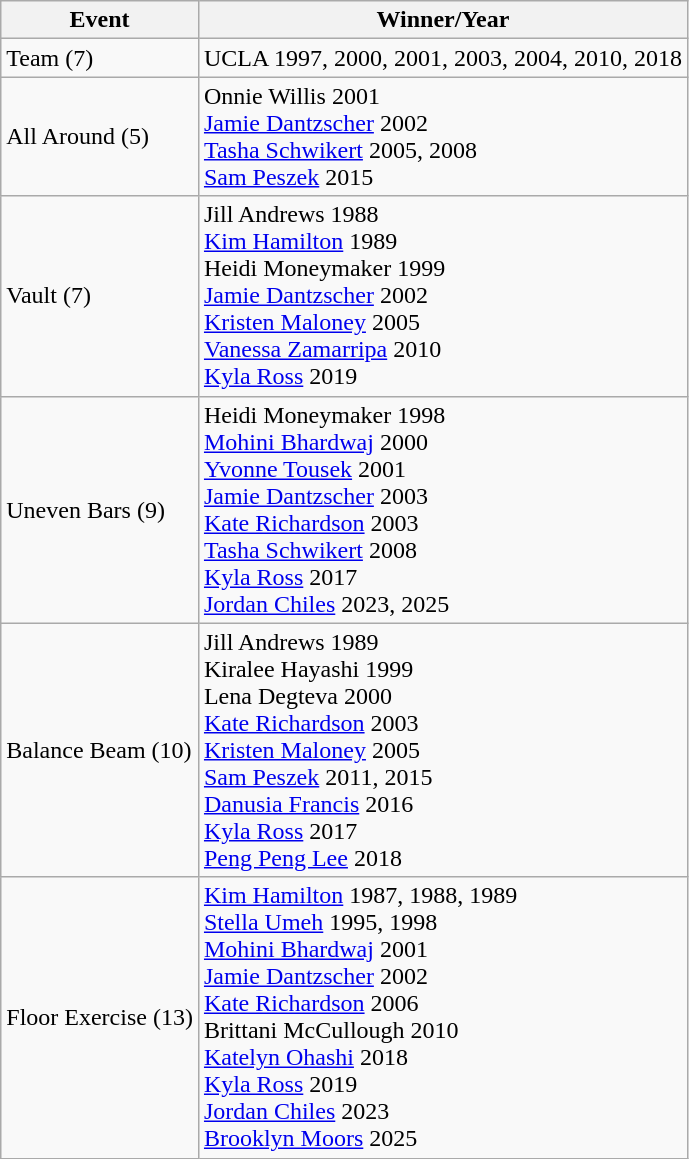<table class="wikitable">
<tr>
<th>Event</th>
<th>Winner/Year</th>
</tr>
<tr>
<td>Team (7)</td>
<td>UCLA 1997, 2000, 2001, 2003, 2004, 2010, 2018</td>
</tr>
<tr>
<td>All Around (5)</td>
<td>Onnie Willis 2001<br><a href='#'>Jamie Dantzscher</a> 2002<br><a href='#'>Tasha Schwikert</a> 2005, 2008<br><a href='#'>Sam Peszek</a> 2015</td>
</tr>
<tr>
<td>Vault (7)</td>
<td>Jill Andrews 1988<br><a href='#'>Kim Hamilton</a> 1989<br>Heidi Moneymaker 1999<br><a href='#'>Jamie Dantzscher</a> 2002<br><a href='#'>Kristen Maloney</a> 2005<br><a href='#'>Vanessa Zamarripa</a> 2010<br><a href='#'>Kyla Ross</a> 2019</td>
</tr>
<tr>
<td>Uneven Bars (9)</td>
<td>Heidi Moneymaker 1998<br><a href='#'>Mohini Bhardwaj</a> 2000<br><a href='#'>Yvonne Tousek</a> 2001<br><a href='#'>Jamie Dantzscher</a> 2003<br><a href='#'>Kate Richardson</a> 2003<br><a href='#'>Tasha Schwikert</a> 2008<br><a href='#'>Kyla Ross</a> 2017<br><a href='#'>Jordan Chiles</a> 2023, 2025</td>
</tr>
<tr>
<td>Balance Beam (10)</td>
<td>Jill Andrews 1989<br>Kiralee Hayashi 1999<br>Lena Degteva 2000<br><a href='#'>Kate Richardson</a> 2003<br><a href='#'>Kristen Maloney</a> 2005<br><a href='#'>Sam Peszek</a> 2011, 2015<br><a href='#'>Danusia Francis</a> 2016<br><a href='#'>Kyla Ross</a> 2017<br><a href='#'>Peng Peng Lee</a> 2018</td>
</tr>
<tr>
<td>Floor Exercise (13)</td>
<td><a href='#'>Kim Hamilton</a> 1987, 1988, 1989<br><a href='#'>Stella Umeh</a> 1995, 1998<br><a href='#'>Mohini Bhardwaj</a> 2001<br><a href='#'>Jamie Dantzscher</a> 2002<br><a href='#'>Kate Richardson</a> 2006<br>Brittani McCullough 2010<br><a href='#'>Katelyn Ohashi</a> 2018<br><a href='#'>Kyla Ross</a> 2019<br><a href='#'>Jordan Chiles</a> 2023<br><a href='#'>Brooklyn Moors</a> 2025</td>
</tr>
</table>
